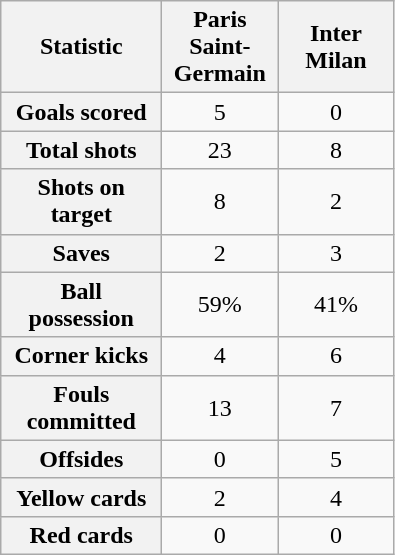<table class="wikitable plainrowheaders" style="text-align:center">
<tr>
<th scope="col" style="width:100px">Statistic</th>
<th scope="col" style="width:70px">Paris Saint-Germain</th>
<th scope="col" style="width:70px">Inter Milan</th>
</tr>
<tr>
<th scope=row>Goals scored</th>
<td>5</td>
<td>0</td>
</tr>
<tr>
<th scope=row>Total shots</th>
<td>23</td>
<td>8</td>
</tr>
<tr>
<th scope=row>Shots on target</th>
<td>8</td>
<td>2</td>
</tr>
<tr>
<th scope=row>Saves</th>
<td>2</td>
<td>3</td>
</tr>
<tr>
<th scope=row>Ball possession</th>
<td>59%</td>
<td>41%</td>
</tr>
<tr>
<th scope=row>Corner kicks</th>
<td>4</td>
<td>6</td>
</tr>
<tr>
<th scope=row>Fouls committed</th>
<td>13</td>
<td>7</td>
</tr>
<tr>
<th scope=row>Offsides</th>
<td>0</td>
<td>5</td>
</tr>
<tr>
<th scope=row>Yellow cards</th>
<td>2</td>
<td>4</td>
</tr>
<tr>
<th scope=row>Red cards</th>
<td>0</td>
<td>0</td>
</tr>
</table>
